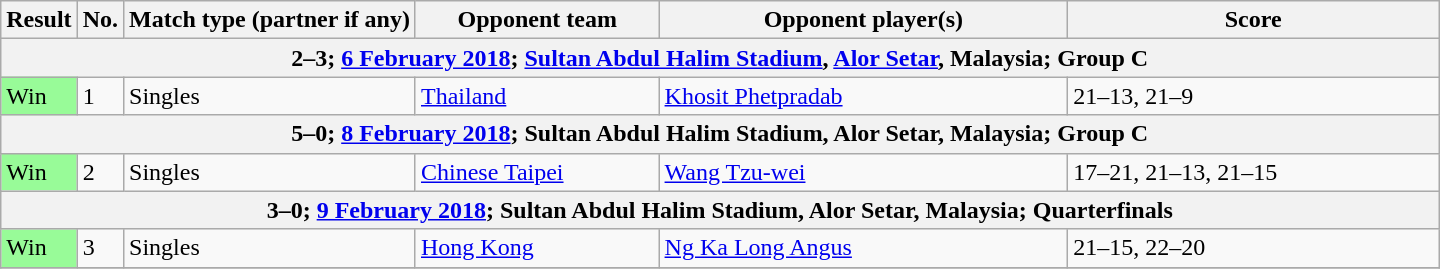<table class=wikitable>
<tr>
<th scope="col">Result</th>
<th scope="col">No.</th>
<th scope="col">Match type (partner if any)</th>
<th scope="col" style="width:155px;">Opponent team</th>
<th scope="col" style="width:265px;">Opponent player(s)</th>
<th scope="col" style="width:240px;">Score</th>
</tr>
<tr>
<th colspan=7>2–3; <a href='#'>6 February 2018</a>; <a href='#'>Sultan Abdul Halim Stadium</a>, <a href='#'>Alor Setar</a>, Malaysia; Group C</th>
</tr>
<tr>
<td bgcolor=98FB98>Win</td>
<td>1</td>
<td>Singles</td>
<td> <a href='#'>Thailand</a></td>
<td><a href='#'>Khosit Phetpradab</a></td>
<td>21–13, 21–9</td>
</tr>
<tr>
<th colspan=7>5–0; <a href='#'>8 February 2018</a>; Sultan Abdul Halim Stadium, Alor Setar, Malaysia; Group C</th>
</tr>
<tr>
<td bgcolor=98FB98>Win</td>
<td>2</td>
<td>Singles</td>
<td> <a href='#'>Chinese Taipei</a></td>
<td><a href='#'>Wang Tzu-wei</a></td>
<td>17–21, 21–13, 21–15</td>
</tr>
<tr>
<th colspan=7>3–0; <a href='#'>9 February 2018</a>; Sultan Abdul Halim Stadium, Alor Setar, Malaysia; Quarterfinals</th>
</tr>
<tr>
<td bgcolor=98FB98>Win</td>
<td>3</td>
<td>Singles</td>
<td> <a href='#'>Hong Kong</a></td>
<td><a href='#'>Ng Ka Long Angus</a></td>
<td>21–15, 22–20</td>
</tr>
<tr>
</tr>
</table>
